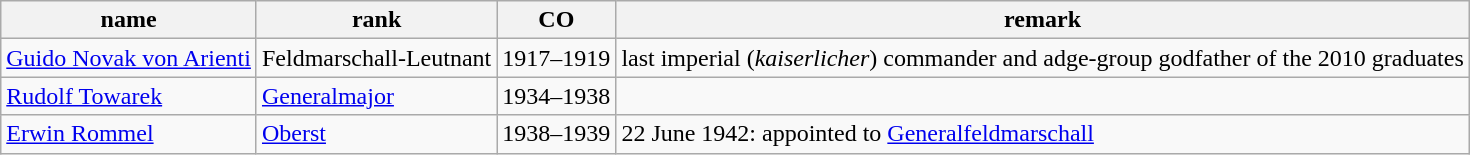<table class="wikitable" style="text-align:left">
<tr class="hintergrundfarbe5">
<th>name</th>
<th>rank</th>
<th>CO</th>
<th>remark</th>
</tr>
<tr>
<td><a href='#'>Guido Novak von Arienti</a></td>
<td>Feldmarschall-Leutnant</td>
<td>1917–1919</td>
<td>last imperial (<em>kaiserlicher</em>) commander and adge-group godfather of the 2010 graduates</td>
</tr>
<tr>
<td><a href='#'>Rudolf Towarek</a></td>
<td><a href='#'>Generalmajor</a></td>
<td>1934–1938</td>
<td></td>
</tr>
<tr>
<td><a href='#'>Erwin Rommel</a></td>
<td><a href='#'>Oberst</a></td>
<td>1938–1939</td>
<td>22 June 1942: appointed to <a href='#'>Generalfeldmarschall</a></td>
</tr>
</table>
